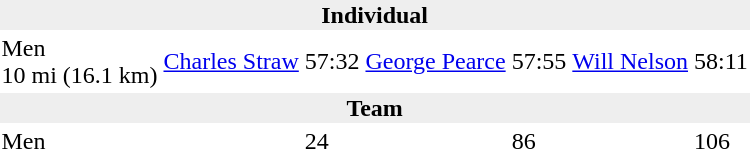<table>
<tr>
<td colspan=7 bgcolor=#eeeeee style=text-align:center;><strong>Individual</strong></td>
</tr>
<tr>
<td>Men<br>10 mi (16.1 km)</td>
<td><a href='#'>Charles Straw</a><br></td>
<td>57:32</td>
<td><a href='#'>George Pearce</a><br></td>
<td>57:55</td>
<td><a href='#'>Will Nelson</a><br></td>
<td>58:11</td>
</tr>
<tr>
<td colspan=7 bgcolor=#eeeeee style=text-align:center;><strong>Team</strong></td>
</tr>
<tr>
<td>Men</td>
<td></td>
<td>24</td>
<td></td>
<td>86</td>
<td></td>
<td>106</td>
</tr>
</table>
